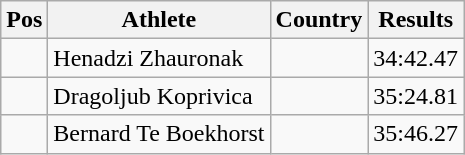<table class="wikitable">
<tr>
<th>Pos</th>
<th>Athlete</th>
<th>Country</th>
<th>Results</th>
</tr>
<tr>
<td align="center"></td>
<td>Henadzi Zhauronak</td>
<td></td>
<td>34:42.47</td>
</tr>
<tr>
<td align="center"></td>
<td>Dragoljub Koprivica</td>
<td></td>
<td>35:24.81</td>
</tr>
<tr>
<td align="center"></td>
<td>Bernard Te Boekhorst</td>
<td></td>
<td>35:46.27</td>
</tr>
</table>
